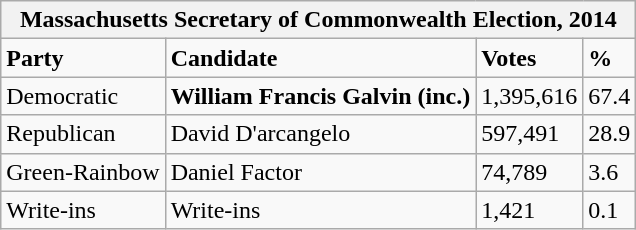<table class="wikitable">
<tr>
<th colspan="4">Massachusetts Secretary of Commonwealth Election, 2014</th>
</tr>
<tr>
<td><strong>Party</strong></td>
<td><strong>Candidate</strong></td>
<td><strong>Votes</strong></td>
<td><strong>%</strong></td>
</tr>
<tr>
<td>Democratic</td>
<td><strong>William Francis Galvin (inc.)</strong></td>
<td>1,395,616</td>
<td>67.4</td>
</tr>
<tr>
<td>Republican</td>
<td>David D'arcangelo</td>
<td>597,491</td>
<td>28.9</td>
</tr>
<tr>
<td>Green-Rainbow</td>
<td>Daniel Factor</td>
<td>74,789</td>
<td>3.6</td>
</tr>
<tr>
<td>Write-ins</td>
<td>Write-ins</td>
<td>1,421</td>
<td>0.1</td>
</tr>
</table>
